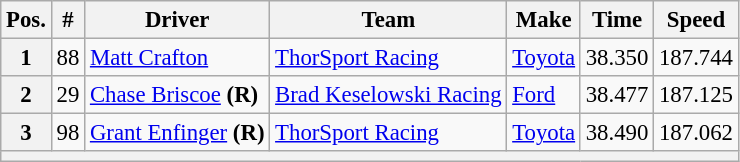<table class="wikitable" style="font-size:95%">
<tr>
<th>Pos.</th>
<th>#</th>
<th>Driver</th>
<th>Team</th>
<th>Make</th>
<th>Time</th>
<th>Speed</th>
</tr>
<tr>
<th>1</th>
<td>88</td>
<td><a href='#'>Matt Crafton</a></td>
<td><a href='#'>ThorSport Racing</a></td>
<td><a href='#'>Toyota</a></td>
<td>38.350</td>
<td>187.744</td>
</tr>
<tr>
<th>2</th>
<td>29</td>
<td><a href='#'>Chase Briscoe</a> <strong>(R)</strong></td>
<td><a href='#'>Brad Keselowski Racing</a></td>
<td><a href='#'>Ford</a></td>
<td>38.477</td>
<td>187.125</td>
</tr>
<tr>
<th>3</th>
<td>98</td>
<td><a href='#'>Grant Enfinger</a> <strong>(R)</strong></td>
<td><a href='#'>ThorSport Racing</a></td>
<td><a href='#'>Toyota</a></td>
<td>38.490</td>
<td>187.062</td>
</tr>
<tr>
<th colspan="7"></th>
</tr>
</table>
